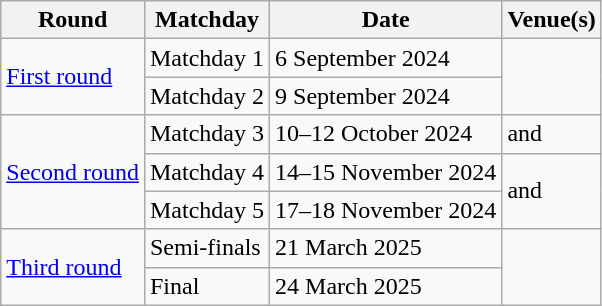<table class="wikitable">
<tr>
<th>Round</th>
<th>Matchday</th>
<th>Date</th>
<th>Venue(s)</th>
</tr>
<tr>
<td rowspan="2"><a href='#'>First round</a></td>
<td>Matchday 1</td>
<td>6 September 2024</td>
<td rowspan="2"></td>
</tr>
<tr>
<td>Matchday 2</td>
<td>9 September 2024</td>
</tr>
<tr>
<td rowspan="3"><a href='#'>Second round</a></td>
<td>Matchday 3</td>
<td>10–12 October 2024</td>
<td> and </td>
</tr>
<tr>
<td>Matchday 4</td>
<td>14–15 November 2024</td>
<td rowspan="2"> and </td>
</tr>
<tr>
<td>Matchday 5</td>
<td>17–18 November 2024</td>
</tr>
<tr>
<td rowspan="2"><a href='#'>Third round</a></td>
<td>Semi-finals</td>
<td>21 March 2025</td>
<td rowspan="2"></td>
</tr>
<tr>
<td>Final</td>
<td>24 March 2025</td>
</tr>
</table>
